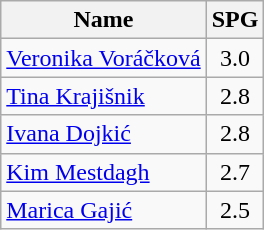<table class=wikitable>
<tr>
<th>Name</th>
<th>SPG</th>
</tr>
<tr>
<td> <a href='#'>Veronika Voráčková</a></td>
<td align=center>3.0</td>
</tr>
<tr>
<td> <a href='#'>Tina Krajišnik</a></td>
<td align=center>2.8</td>
</tr>
<tr>
<td> <a href='#'>Ivana Dojkić</a></td>
<td align=center>2.8</td>
</tr>
<tr>
<td> <a href='#'>Kim Mestdagh</a></td>
<td align=center>2.7</td>
</tr>
<tr>
<td> <a href='#'>Marica Gajić</a></td>
<td align=center>2.5</td>
</tr>
</table>
